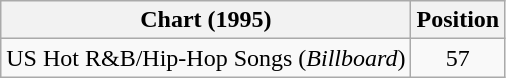<table class="wikitable">
<tr>
<th>Chart (1995)</th>
<th>Position</th>
</tr>
<tr>
<td>US Hot R&B/Hip-Hop Songs (<em>Billboard</em>)</td>
<td align="center">57</td>
</tr>
</table>
